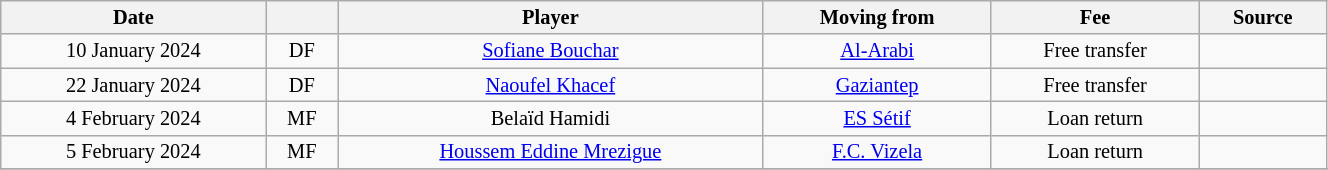<table class="wikitable sortable" style="width:70%; text-align:center; font-size:85%; text-align:centre;">
<tr>
<th>Date</th>
<th></th>
<th>Player</th>
<th>Moving from</th>
<th>Fee</th>
<th>Source</th>
</tr>
<tr>
<td>10 January 2024</td>
<td>DF</td>
<td> <a href='#'>Sofiane Bouchar</a></td>
<td> <a href='#'>Al-Arabi</a></td>
<td>Free transfer</td>
<td></td>
</tr>
<tr>
<td>22 January 2024</td>
<td>DF</td>
<td> <a href='#'>Naoufel Khacef</a></td>
<td> <a href='#'>Gaziantep</a></td>
<td>Free transfer</td>
<td></td>
</tr>
<tr>
<td>4 February 2024</td>
<td>MF</td>
<td> Belaïd Hamidi</td>
<td><a href='#'>ES Sétif</a></td>
<td>Loan return</td>
<td></td>
</tr>
<tr>
<td>5 February 2024</td>
<td>MF</td>
<td> <a href='#'>Houssem Eddine Mrezigue</a></td>
<td> <a href='#'>F.C. Vizela</a></td>
<td>Loan return</td>
<td></td>
</tr>
<tr>
</tr>
</table>
